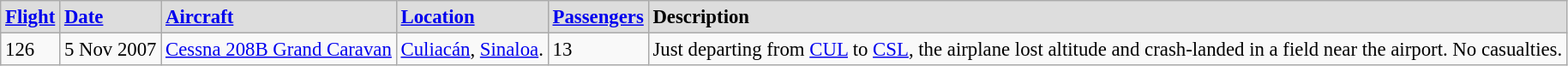<table class="wikitable sortable" style="font-size:95%">
<tr style="font-weight:bold; background:#DDDDDD;">
<td><a href='#'>Flight</a></td>
<td><a href='#'>Date</a></td>
<td><a href='#'>Aircraft</a></td>
<td><a href='#'>Location</a></td>
<td><a href='#'>Passengers</a></td>
<td>Description</td>
</tr>
<tr valign=top>
<td>126</td>
<td>5 Nov 2007</td>
<td><a href='#'>Cessna 208B Grand Caravan</a></td>
<td><a href='#'>Culiacán</a>, <a href='#'>Sinaloa</a>.</td>
<td>13</td>
<td>Just departing from <a href='#'>CUL</a> to <a href='#'>CSL</a>, the airplane lost altitude and crash-landed in a field near the airport. No casualties.</td>
</tr>
</table>
